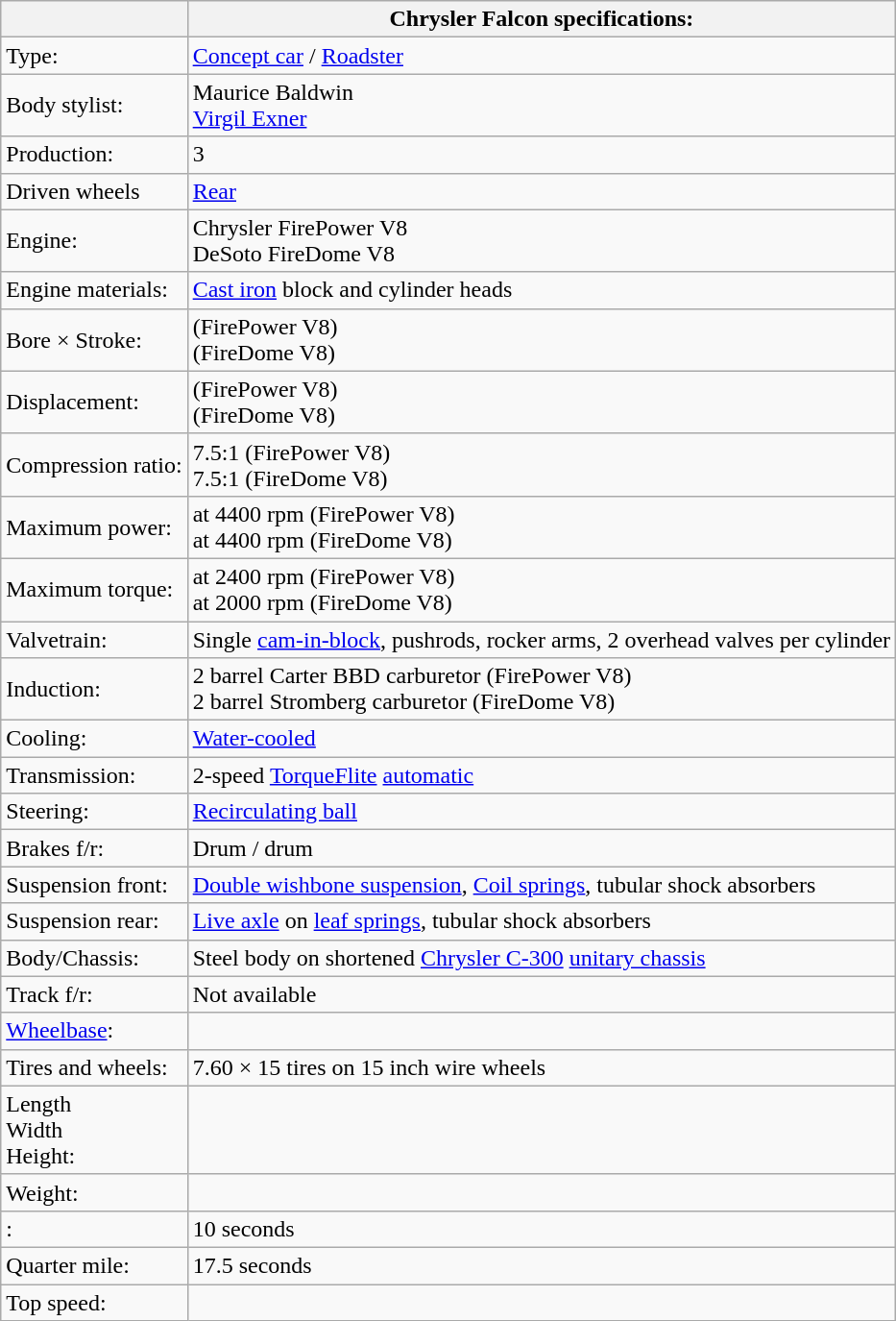<table class="wikitable defaultcenter col1left">
<tr>
<th></th>
<th>Chrysler Falcon specifications:</th>
</tr>
<tr>
<td>Type:</td>
<td><a href='#'>Concept car</a> / <a href='#'>Roadster</a></td>
</tr>
<tr>
<td>Body stylist:</td>
<td>Maurice Baldwin<br><a href='#'>Virgil Exner</a></td>
</tr>
<tr>
<td>Production:</td>
<td>3</td>
</tr>
<tr>
<td>Driven wheels</td>
<td><a href='#'> Rear</a></td>
</tr>
<tr>
<td>Engine:</td>
<td>Chrysler FirePower V8<br>DeSoto FireDome V8</td>
</tr>
<tr>
<td>Engine materials:</td>
<td><a href='#'>Cast iron</a> block and cylinder heads</td>
</tr>
<tr>
<td>Bore × Stroke:</td>
<td> (FirePower V8)<br> (FireDome V8)</td>
</tr>
<tr>
<td>Displacement:</td>
<td> (FirePower V8)<br> (FireDome V8)</td>
</tr>
<tr>
<td>Compression ratio:</td>
<td>7.5:1 (FirePower V8)<br>7.5:1 (FireDome V8)</td>
</tr>
<tr>
<td>Maximum power:</td>
<td> at 4400 rpm (FirePower V8)<br> at 4400 rpm (FireDome V8)</td>
</tr>
<tr>
<td>Maximum torque:</td>
<td> at 2400 rpm (FirePower V8)<br> at 2000 rpm (FireDome V8)</td>
</tr>
<tr>
<td>Valvetrain:</td>
<td>Single <a href='#'>cam-in-block</a>, pushrods, rocker arms, 2 overhead valves per cylinder</td>
</tr>
<tr>
<td>Induction:</td>
<td>2 barrel Carter BBD carburetor (FirePower V8)<br>2 barrel Stromberg carburetor (FireDome V8)</td>
</tr>
<tr>
<td>Cooling:</td>
<td><a href='#'>Water-cooled</a></td>
</tr>
<tr>
<td>Transmission:</td>
<td>2-speed <a href='#'>TorqueFlite</a> <a href='#'>automatic</a></td>
</tr>
<tr>
<td>Steering:</td>
<td><a href='#'>Recirculating ball</a></td>
</tr>
<tr>
<td>Brakes f/r:</td>
<td>Drum / drum</td>
</tr>
<tr>
<td>Suspension front:</td>
<td><a href='#'>Double wishbone suspension</a>, <a href='#'>Coil springs</a>, tubular shock absorbers</td>
</tr>
<tr>
<td>Suspension rear:</td>
<td><a href='#'>Live axle</a> on <a href='#'>leaf springs</a>, tubular shock absorbers</td>
</tr>
<tr>
<td>Body/Chassis:</td>
<td>Steel body on shortened <a href='#'>Chrysler C-300</a> <a href='#'>unitary chassis</a></td>
</tr>
<tr>
<td>Track f/r:</td>
<td>Not available</td>
</tr>
<tr>
<td><a href='#'>Wheelbase</a>:</td>
<td></td>
</tr>
<tr>
<td>Tires and wheels:</td>
<td>7.60 × 15 tires on 15 inch wire wheels</td>
</tr>
<tr>
<td>Length<br>Width<br>Height:</td>
<td><br><br></td>
</tr>
<tr>
<td>Weight:</td>
<td></td>
</tr>
<tr>
<td>:</td>
<td>10 seconds</td>
</tr>
<tr>
<td>Quarter mile:</td>
<td>17.5 seconds</td>
</tr>
<tr>
<td>Top speed:</td>
<td></td>
</tr>
</table>
